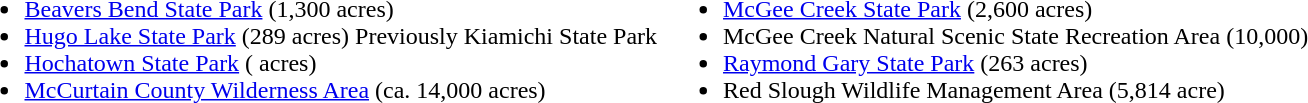<table>
<tr ---- valign="top">
<td><br><ul><li><a href='#'>Beavers Bend State Park</a> (1,300 acres)</li><li><a href='#'>Hugo Lake State Park</a> (289 acres) Previously Kiamichi State Park</li><li><a href='#'>Hochatown State Park</a> ( acres)</li><li><a href='#'>McCurtain County Wilderness Area</a> (ca. 14,000 acres)</li></ul></td>
<td><br><ul><li><a href='#'>McGee Creek State Park</a> (2,600 acres)</li><li>McGee Creek Natural Scenic State Recreation Area (10,000)</li><li><a href='#'>Raymond Gary State Park</a> (263 acres)</li><li>Red Slough Wildlife Management Area (5,814 acre)</li></ul></td>
</tr>
</table>
